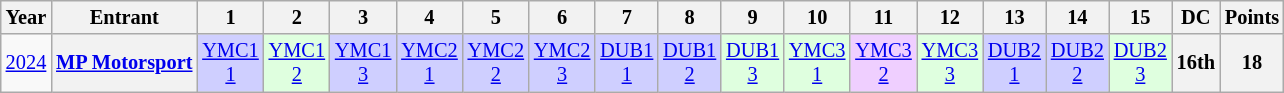<table class="wikitable" style="text-align:center; font-size:85%;">
<tr>
<th>Year</th>
<th>Entrant</th>
<th>1</th>
<th>2</th>
<th>3</th>
<th>4</th>
<th>5</th>
<th>6</th>
<th>7</th>
<th>8</th>
<th>9</th>
<th>10</th>
<th>11</th>
<th>12</th>
<th>13</th>
<th>14</th>
<th>15</th>
<th>DC</th>
<th>Points</th>
</tr>
<tr>
<td><a href='#'>2024</a></td>
<th nowrap><a href='#'>MP Motorsport</a></th>
<td style="background:#CFCFFF;"><a href='#'>YMC1<br>1</a><br></td>
<td style="background:#DFFFDF;"><a href='#'>YMC1<br>2</a><br></td>
<td style="background:#CFCFFF;"><a href='#'>YMC1<br>3</a><br></td>
<td style="background:#CFCFFF;"><a href='#'>YMC2<br>1</a><br></td>
<td style="background:#CFCFFF;"><a href='#'>YMC2<br>2</a><br></td>
<td style="background:#CFCFFF;"><a href='#'>YMC2<br>3</a><br></td>
<td style="background:#CFCFFF;"><a href='#'>DUB1<br>1</a><br></td>
<td style="background:#CFCFFF;"><a href='#'>DUB1<br>2</a><br></td>
<td style="background:#DFFFDF;"><a href='#'>DUB1<br>3</a><br></td>
<td style="background:#DFFFDF;"><a href='#'>YMC3<br>1</a><br></td>
<td style="background:#EFCFFF;"><a href='#'>YMC3<br>2</a><br></td>
<td style="background:#DFFFDF;"><a href='#'>YMC3<br>3</a><br></td>
<td style="background:#CFCFFF;"><a href='#'>DUB2<br>1</a><br></td>
<td style="background:#CFCFFF;"><a href='#'>DUB2<br>2</a><br></td>
<td style="background:#DFFFDF;"><a href='#'>DUB2<br>3</a><br></td>
<th>16th</th>
<th>18</th>
</tr>
</table>
